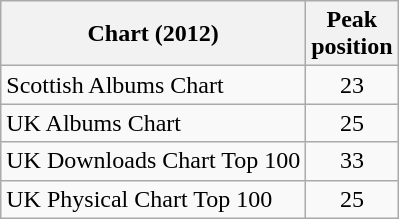<table class="wikitable sortable plainrowheaders" style="text-align:center">
<tr>
<th scope="col">Chart (2012)</th>
<th scope="col">Peak<br>position</th>
</tr>
<tr>
<td style="text-align:left">Scottish Albums Chart</td>
<td>23</td>
</tr>
<tr>
<td style="text-align:left">UK Albums Chart</td>
<td>25</td>
</tr>
<tr>
<td style="text-align:left">UK Downloads Chart Top 100</td>
<td>33</td>
</tr>
<tr>
<td style="text-align:left">UK Physical Chart Top 100</td>
<td>25</td>
</tr>
</table>
